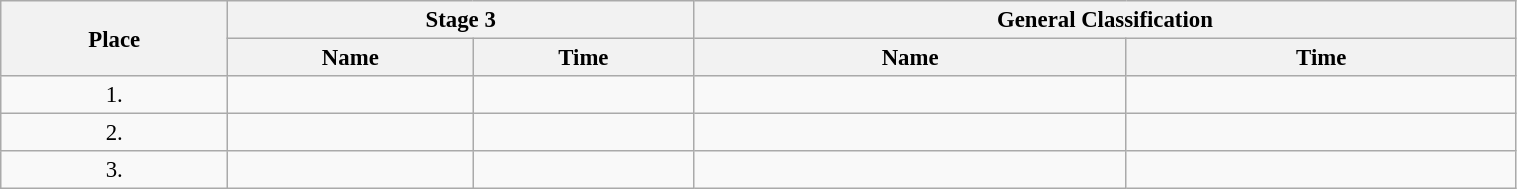<table class=wikitable style="font-size:95%" width="80%">
<tr>
<th rowspan="2">Place</th>
<th colspan="2">Stage 3</th>
<th colspan="2">General Classification</th>
</tr>
<tr>
<th>Name</th>
<th>Time</th>
<th>Name</th>
<th>Time</th>
</tr>
<tr>
<td align="center">1.</td>
<td></td>
<td></td>
<td></td>
<td></td>
</tr>
<tr>
<td align="center">2.</td>
<td></td>
<td></td>
<td></td>
<td></td>
</tr>
<tr>
<td align="center">3.</td>
<td></td>
<td></td>
<td></td>
<td></td>
</tr>
</table>
